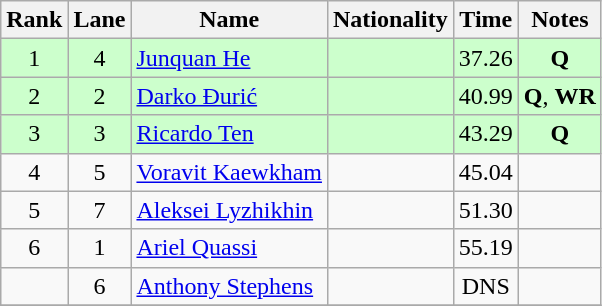<table class="wikitable">
<tr>
<th>Rank</th>
<th>Lane</th>
<th>Name</th>
<th>Nationality</th>
<th>Time</th>
<th>Notes</th>
</tr>
<tr bgcolor=ccffcc>
<td align=center>1</td>
<td align=center>4</td>
<td><a href='#'>Junquan He</a></td>
<td></td>
<td align=center>37.26</td>
<td align=center><strong>Q</strong></td>
</tr>
<tr bgcolor=ccffcc>
<td align=center>2</td>
<td align=center>2</td>
<td><a href='#'>Darko Đurić</a></td>
<td></td>
<td align=center>40.99</td>
<td align=center><strong>Q</strong>, <strong>WR</strong></td>
</tr>
<tr bgcolor=ccffcc>
<td align=center>3</td>
<td align=center>3</td>
<td><a href='#'>Ricardo Ten</a></td>
<td></td>
<td align=center>43.29</td>
<td align=center><strong>Q</strong></td>
</tr>
<tr>
<td align=center>4</td>
<td align=center>5</td>
<td><a href='#'>Voravit Kaewkham</a></td>
<td></td>
<td align=center>45.04</td>
<td align=center></td>
</tr>
<tr>
<td align=center>5</td>
<td align=center>7</td>
<td><a href='#'>Aleksei Lyzhikhin</a></td>
<td></td>
<td align=center>51.30</td>
<td align=center></td>
</tr>
<tr>
<td align=center>6</td>
<td align=center>1</td>
<td><a href='#'>Ariel Quassi</a></td>
<td></td>
<td align=center>55.19</td>
<td align=center></td>
</tr>
<tr>
<td align=center></td>
<td align=center>6</td>
<td><a href='#'>Anthony Stephens</a></td>
<td></td>
<td align=center>DNS</td>
<td align=center></td>
</tr>
<tr>
</tr>
</table>
